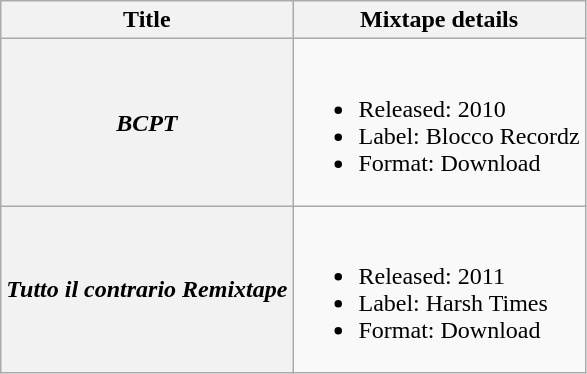<table class="wikitable plainrowheaders" style="text-align:center">
<tr>
<th>Title</th>
<th>Mixtape details</th>
</tr>
<tr>
<th scope="row"><em>BCPT</em></th>
<td align="left"><br><ul><li>Released: 2010</li><li>Label: Blocco Recordz</li><li>Format: Download</li></ul></td>
</tr>
<tr>
<th scope="row"><em>Tutto il contrario Remixtape</em></th>
<td align="left"><br><ul><li>Released: 2011</li><li>Label: Harsh Times</li><li>Format: Download</li></ul></td>
</tr>
</table>
